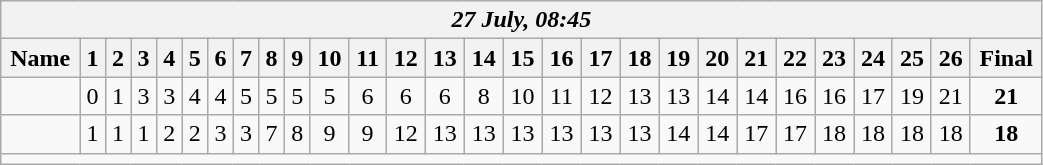<table class=wikitable style="text-align:center; width: 55%">
<tr>
<th colspan=32><em>27 July, 08:45</em></th>
</tr>
<tr>
<th>Name</th>
<th>1</th>
<th>2</th>
<th>3</th>
<th>4</th>
<th>5</th>
<th>6</th>
<th>7</th>
<th>8</th>
<th>9</th>
<th>10</th>
<th>11</th>
<th>12</th>
<th>13</th>
<th>14</th>
<th>15</th>
<th>16</th>
<th>17</th>
<th>18</th>
<th>19</th>
<th>20</th>
<th>21</th>
<th>22</th>
<th>23</th>
<th>24</th>
<th>25</th>
<th>26</th>
<th>Final</th>
</tr>
<tr>
<td align=left><strong></strong></td>
<td>0</td>
<td>1</td>
<td>3</td>
<td>3</td>
<td>4</td>
<td>4</td>
<td>5</td>
<td>5</td>
<td>5</td>
<td>5</td>
<td>6</td>
<td>6</td>
<td>6</td>
<td>8</td>
<td>10</td>
<td>11</td>
<td>12</td>
<td>13</td>
<td>13</td>
<td>14</td>
<td>14</td>
<td>16</td>
<td>16</td>
<td>17</td>
<td>19</td>
<td>21</td>
<td><strong>21</strong></td>
</tr>
<tr>
<td align=left></td>
<td>1</td>
<td>1</td>
<td>1</td>
<td>2</td>
<td>2</td>
<td>3</td>
<td>3</td>
<td>7</td>
<td>8</td>
<td>9</td>
<td>9</td>
<td>12</td>
<td>13</td>
<td>13</td>
<td>13</td>
<td>13</td>
<td>13</td>
<td>13</td>
<td>14</td>
<td>14</td>
<td>17</td>
<td>17</td>
<td>18</td>
<td>18</td>
<td>18</td>
<td>18</td>
<td><strong>18</strong></td>
</tr>
<tr>
<td colspan=32></td>
</tr>
</table>
